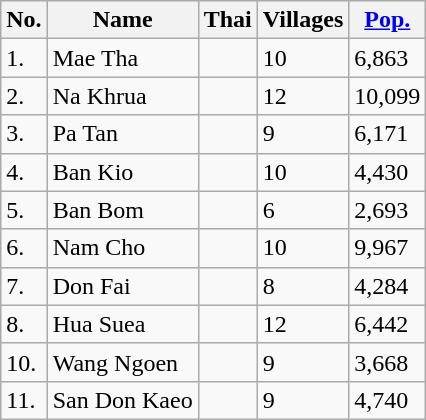<table class="wikitable sortable">
<tr>
<th>No.</th>
<th>Name</th>
<th>Thai</th>
<th>Villages</th>
<th><a href='#'>Pop.</a></th>
</tr>
<tr>
<td>1.</td>
<td>Mae Tha</td>
<td></td>
<td>10</td>
<td>6,863</td>
</tr>
<tr>
<td>2.</td>
<td>Na Khrua</td>
<td></td>
<td>12</td>
<td>10,099</td>
</tr>
<tr>
<td>3.</td>
<td>Pa Tan</td>
<td></td>
<td>9</td>
<td>6,171</td>
</tr>
<tr>
<td>4.</td>
<td>Ban Kio</td>
<td></td>
<td>10</td>
<td>4,430</td>
</tr>
<tr>
<td>5.</td>
<td>Ban Bom</td>
<td></td>
<td>6</td>
<td>2,693</td>
</tr>
<tr>
<td>6.</td>
<td>Nam Cho</td>
<td></td>
<td>10</td>
<td>9,967</td>
</tr>
<tr>
<td>7.</td>
<td>Don Fai</td>
<td></td>
<td>8</td>
<td>4,284</td>
</tr>
<tr>
<td>8.</td>
<td>Hua Suea</td>
<td></td>
<td>12</td>
<td>6,442</td>
</tr>
<tr>
<td>10.</td>
<td>Wang Ngoen</td>
<td></td>
<td>9</td>
<td>3,668</td>
</tr>
<tr>
<td>11.</td>
<td>San Don Kaeo</td>
<td></td>
<td>9</td>
<td>4,740</td>
</tr>
</table>
